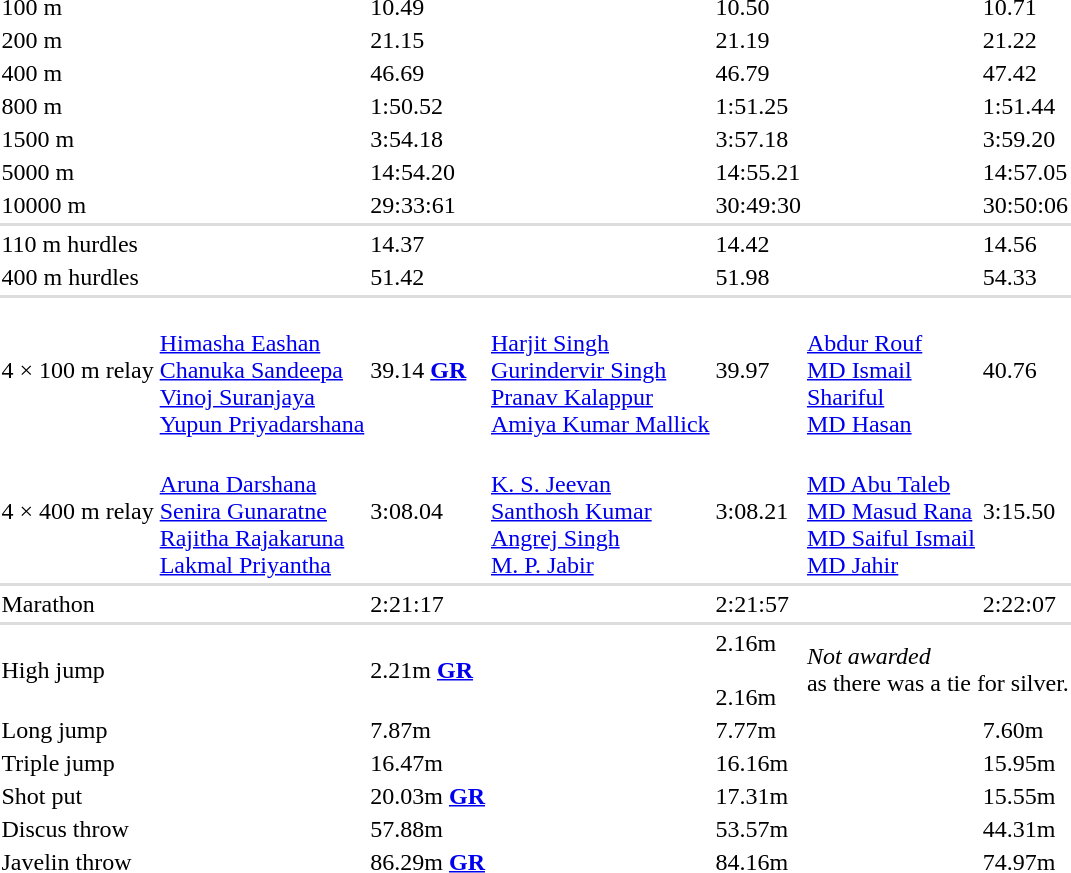<table>
<tr>
<td>100 m</td>
<td></td>
<td>10.49</td>
<td></td>
<td>10.50</td>
<td></td>
<td>10.71</td>
</tr>
<tr>
<td>200 m</td>
<td></td>
<td>21.15</td>
<td></td>
<td>21.19</td>
<td></td>
<td>21.22</td>
</tr>
<tr>
<td>400 m</td>
<td></td>
<td>46.69</td>
<td></td>
<td>46.79</td>
<td></td>
<td>47.42</td>
</tr>
<tr>
<td>800 m</td>
<td></td>
<td>1:50.52</td>
<td></td>
<td>1:51.25</td>
<td></td>
<td>1:51.44</td>
</tr>
<tr>
<td>1500 m</td>
<td></td>
<td>3:54.18</td>
<td></td>
<td>3:57.18</td>
<td></td>
<td>3:59.20</td>
</tr>
<tr>
<td>5000 m</td>
<td></td>
<td>14:54.20</td>
<td></td>
<td>14:55.21</td>
<td></td>
<td>14:57.05</td>
</tr>
<tr>
<td>10000 m</td>
<td></td>
<td>29:33:61</td>
<td></td>
<td>30:49:30</td>
<td></td>
<td>30:50:06</td>
</tr>
<tr style="background-color:#dddddd;">
<td colspan="7"></td>
</tr>
<tr>
<td>110 m hurdles</td>
<td></td>
<td>14.37</td>
<td></td>
<td>14.42</td>
<td></td>
<td>14.56</td>
</tr>
<tr>
<td>400 m hurdles</td>
<td></td>
<td>51.42</td>
<td></td>
<td>51.98</td>
<td></td>
<td>54.33</td>
</tr>
<tr style="background-color:#dddddd;">
<td colspan="7"></td>
</tr>
<tr>
<td>4 × 100 m relay</td>
<td><br><a href='#'>Himasha Eashan</a><br><a href='#'>Chanuka Sandeepa</a><br><a href='#'>Vinoj Suranjaya</a><br><a href='#'>Yupun Priyadarshana</a></td>
<td>39.14 <strong><a href='#'>GR</a></strong></td>
<td><br><a href='#'>Harjit Singh</a><br><a href='#'>Gurindervir Singh</a><br><a href='#'>Pranav Kalappur</a><br><a href='#'>Amiya Kumar Mallick</a></td>
<td>39.97</td>
<td><br><a href='#'>Abdur Rouf</a><br><a href='#'>MD Ismail</a><br><a href='#'>Shariful</a><br><a href='#'>MD Hasan</a></td>
<td>40.76</td>
</tr>
<tr>
<td>4 × 400 m relay</td>
<td><br><a href='#'>Aruna Darshana</a><br><a href='#'>Senira Gunaratne</a><br><a href='#'>Rajitha Rajakaruna</a><br><a href='#'>Lakmal Priyantha </a></td>
<td>3:08.04</td>
<td><br><a href='#'>K. S. Jeevan</a><br><a href='#'>Santhosh Kumar</a><br><a href='#'>Angrej Singh</a><br><a href='#'>M. P. Jabir</a></td>
<td>3:08.21</td>
<td><br><a href='#'>MD Abu Taleb</a><br><a href='#'>MD Masud Rana</a><br><a href='#'>MD Saiful Ismail</a><br><a href='#'>MD Jahir</a></td>
<td>3:15.50</td>
</tr>
<tr style="background-color:#dddddd;">
<td colspan="7"></td>
</tr>
<tr>
<td>Marathon</td>
<td></td>
<td>2:21:17</td>
<td></td>
<td>2:21:57</td>
<td></td>
<td>2:22:07</td>
</tr>
<tr style="background-color:#dddddd;">
<td colspan="7"></td>
</tr>
<tr>
<td>High jump</td>
<td></td>
<td>2.21m <strong><a href='#'>GR</a></strong></td>
<td><br></td>
<td>2.16m<br><br>2.16m </td>
<td colspan=2><em>Not awarded</em><br><span>as there was a tie for silver.</span></td>
</tr>
<tr>
<td>Long jump</td>
<td></td>
<td>7.87m</td>
<td></td>
<td>7.77m</td>
<td></td>
<td>7.60m</td>
</tr>
<tr>
<td>Triple jump</td>
<td></td>
<td>16.47m</td>
<td></td>
<td>16.16m</td>
<td></td>
<td>15.95m</td>
</tr>
<tr>
<td>Shot put</td>
<td></td>
<td>20.03m <strong><a href='#'>GR</a></strong></td>
<td></td>
<td>17.31m</td>
<td></td>
<td>15.55m</td>
</tr>
<tr>
<td>Discus throw</td>
<td></td>
<td>57.88m</td>
<td></td>
<td>53.57m</td>
<td></td>
<td>44.31m</td>
</tr>
<tr>
<td>Javelin throw</td>
<td></td>
<td>86.29m <strong><a href='#'>GR</a></strong></td>
<td></td>
<td>84.16m</td>
<td></td>
<td>74.97m</td>
</tr>
</table>
